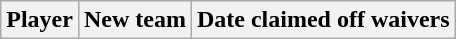<table class="wikitable">
<tr>
<th>Player</th>
<th>New team</th>
<th>Date claimed off waivers</th>
</tr>
</table>
